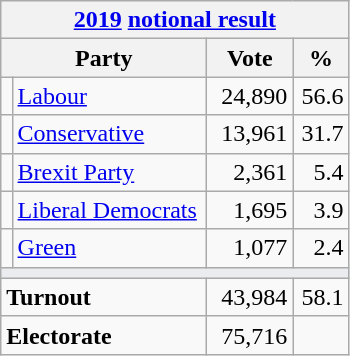<table class="wikitable">
<tr>
<th colspan="4"><a href='#'>2019</a> <a href='#'>notional result</a></th>
</tr>
<tr>
<th bgcolor="#DDDDFF" width="130px" colspan="2">Party</th>
<th bgcolor="#DDDDFF" width="50px">Vote</th>
<th bgcolor="#DDDDFF" width="30px">%</th>
</tr>
<tr>
<td></td>
<td><a href='#'>Labour</a></td>
<td align=right>24,890</td>
<td align=right>56.6</td>
</tr>
<tr>
<td></td>
<td><a href='#'>Conservative</a></td>
<td align=right>13,961</td>
<td align=right>31.7</td>
</tr>
<tr>
<td></td>
<td><a href='#'>Brexit Party</a></td>
<td align=right>2,361</td>
<td align=right>5.4</td>
</tr>
<tr>
<td></td>
<td><a href='#'>Liberal Democrats</a></td>
<td align=right>1,695</td>
<td align=right>3.9</td>
</tr>
<tr>
<td></td>
<td><a href='#'>Green</a></td>
<td align=right>1,077</td>
<td align=right>2.4</td>
</tr>
<tr>
<td colspan="4" bgcolor="#EAECF0"></td>
</tr>
<tr>
<td colspan="2"><strong>Turnout</strong></td>
<td align=right>43,984</td>
<td align=right>58.1</td>
</tr>
<tr>
<td colspan="2"><strong>Electorate</strong></td>
<td align=right>75,716</td>
</tr>
</table>
